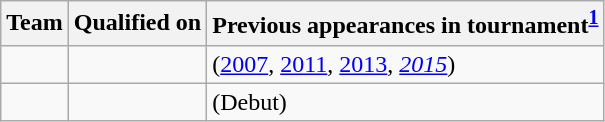<table class="wikitable sortable" style="text-align: left;">
<tr>
<th>Team</th>
<th>Qualified on</th>
<th>Previous appearances in tournament<sup><strong><a href='#'>1</a></strong></sup></th>
</tr>
<tr>
<td></td>
<td></td>
<td> (<a href='#'>2007</a>, <a href='#'>2011</a>, <a href='#'>2013</a>, <em><a href='#'>2015</a></em>)</td>
</tr>
<tr>
<td></td>
<td></td>
<td> (Debut)</td>
</tr>
</table>
